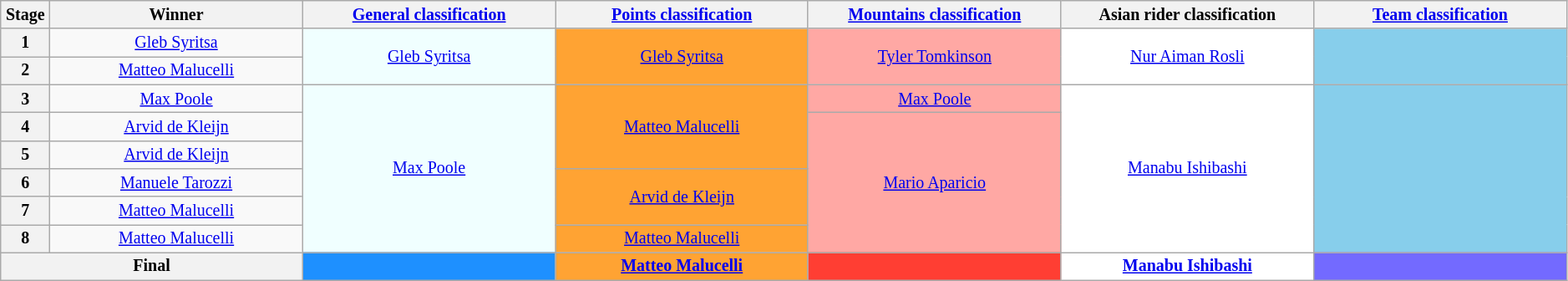<table class="wikitable" style="text-align: center; font-size:smaller;">
<tr>
<th style="width:1%;">Stage</th>
<th scope="col" style="width:14%;">Winner</th>
<th scope="col" style="width:14%;"><a href='#'>General classification</a><br></th>
<th scope="col" style="width:14%;"><a href='#'>Points classification</a><br></th>
<th scope="col" style="width:14%;"><a href='#'>Mountains classification</a><br></th>
<th scope="col" style="width:14%;">Asian rider classification<br></th>
<th scope="col" style="width:14%;"><a href='#'>Team classification</a></th>
</tr>
<tr>
<th>1</th>
<td><a href='#'>Gleb Syritsa</a></td>
<td style="background:azure;" rowspan="2"><a href='#'>Gleb Syritsa</a></td>
<td style="background:#FFA333;" rowspan="2"><a href='#'>Gleb Syritsa</a></td>
<td style="background:#FFA8A4;" rowspan="2"><a href='#'>Tyler Tomkinson</a></td>
<td style="background:white;" rowspan="2"><a href='#'>Nur Aiman Rosli</a></td>
<td style="background:skyblue;" rowspan="2"></td>
</tr>
<tr>
<th>2</th>
<td><a href='#'>Matteo Malucelli</a></td>
</tr>
<tr>
<th>3</th>
<td><a href='#'>Max Poole</a></td>
<td style="background:azure;" rowspan="6"><a href='#'>Max Poole</a></td>
<td style="background:#FFA333;" rowspan="3"><a href='#'>Matteo Malucelli</a></td>
<td style="background:#FFA8A4;"><a href='#'>Max Poole</a></td>
<td style="background:white;" rowspan="6"><a href='#'>Manabu Ishibashi</a></td>
<td style="background:skyblue;" rowspan="6"></td>
</tr>
<tr>
<th>4</th>
<td><a href='#'>Arvid de Kleijn</a></td>
<td style="background:#FFA8A4;" rowspan="5"><a href='#'>Mario Aparicio</a></td>
</tr>
<tr>
<th>5</th>
<td><a href='#'>Arvid de Kleijn</a></td>
</tr>
<tr>
<th>6</th>
<td><a href='#'>Manuele Tarozzi</a></td>
<td style="background:#FFA333;" rowspan="2"><a href='#'>Arvid de Kleijn</a></td>
</tr>
<tr>
<th>7</th>
<td><a href='#'>Matteo Malucelli</a></td>
</tr>
<tr>
<th>8</th>
<td><a href='#'>Matteo Malucelli</a></td>
<td style="background:#FFA333;"><a href='#'>Matteo Malucelli</a></td>
</tr>
<tr>
<th colspan="2">Final</th>
<th style="background:dodgerblue;"></th>
<th style="background:#FFA333;"><a href='#'>Matteo Malucelli</a></th>
<th style="background:#FF3E33;"></th>
<th style="background:white;"><a href='#'>Manabu Ishibashi</a></th>
<th style="background:#736aff;"></th>
</tr>
</table>
